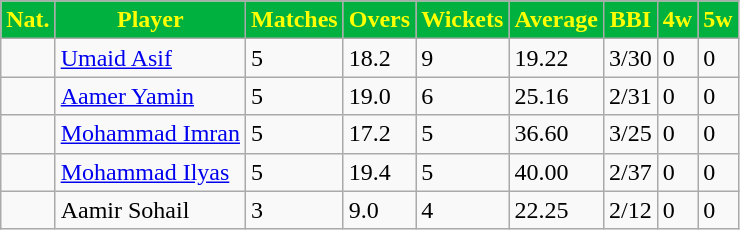<table class="wikitable sortable" style="font-size:100%">
<tr>
<th style="text-align:center; background:#00B13F; color:yellow;">Nat.</th>
<th style="text-align:center; background:#00B13F; color:yellow;">Player</th>
<th style="text-align:center; background:#00B13F; color:yellow;">Matches</th>
<th style="text-align:center; background:#00B13F; color:yellow;">Overs</th>
<th style="text-align:center; background:#00B13F; color:yellow;">Wickets</th>
<th style="text-align:center; background:#00B13F; color:yellow;">Average</th>
<th style="text-align:center; background:#00B13F; color:yellow;">BBI</th>
<th style="text-align:center; background:#00B13F; color:yellow;">4w</th>
<th style="text-align:center; background:#00B13F; color:yellow;">5w</th>
</tr>
<tr>
<td></td>
<td><a href='#'>Umaid Asif</a></td>
<td>5</td>
<td>18.2</td>
<td>9</td>
<td>19.22</td>
<td>3/30</td>
<td>0</td>
<td>0</td>
</tr>
<tr>
<td></td>
<td><a href='#'>Aamer Yamin</a></td>
<td>5</td>
<td>19.0</td>
<td>6</td>
<td>25.16</td>
<td>2/31</td>
<td>0</td>
<td>0</td>
</tr>
<tr>
<td></td>
<td><a href='#'>Mohammad Imran</a></td>
<td>5</td>
<td>17.2</td>
<td>5</td>
<td>36.60</td>
<td>3/25</td>
<td>0</td>
<td>0</td>
</tr>
<tr>
<td></td>
<td><a href='#'>Mohammad Ilyas</a></td>
<td>5</td>
<td>19.4</td>
<td>5</td>
<td>40.00</td>
<td>2/37</td>
<td>0</td>
<td>0</td>
</tr>
<tr>
<td></td>
<td>Aamir Sohail</td>
<td>3</td>
<td>9.0</td>
<td>4</td>
<td>22.25</td>
<td>2/12</td>
<td>0</td>
<td>0</td>
</tr>
</table>
